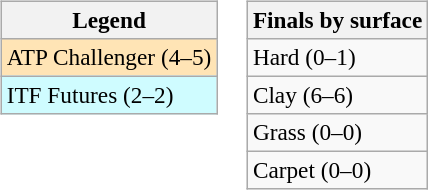<table>
<tr valign=top>
<td><br><table class=wikitable style=font-size:97%>
<tr>
<th>Legend</th>
</tr>
<tr bgcolor=moccasin>
<td>ATP Challenger (4–5)</td>
</tr>
<tr bgcolor=cffcff>
<td>ITF Futures (2–2)</td>
</tr>
</table>
</td>
<td><br><table class=wikitable style=font-size:97%>
<tr>
<th>Finals by surface</th>
</tr>
<tr>
<td>Hard (0–1)</td>
</tr>
<tr>
<td>Clay (6–6)</td>
</tr>
<tr>
<td>Grass (0–0)</td>
</tr>
<tr>
<td>Carpet (0–0)</td>
</tr>
</table>
</td>
</tr>
</table>
